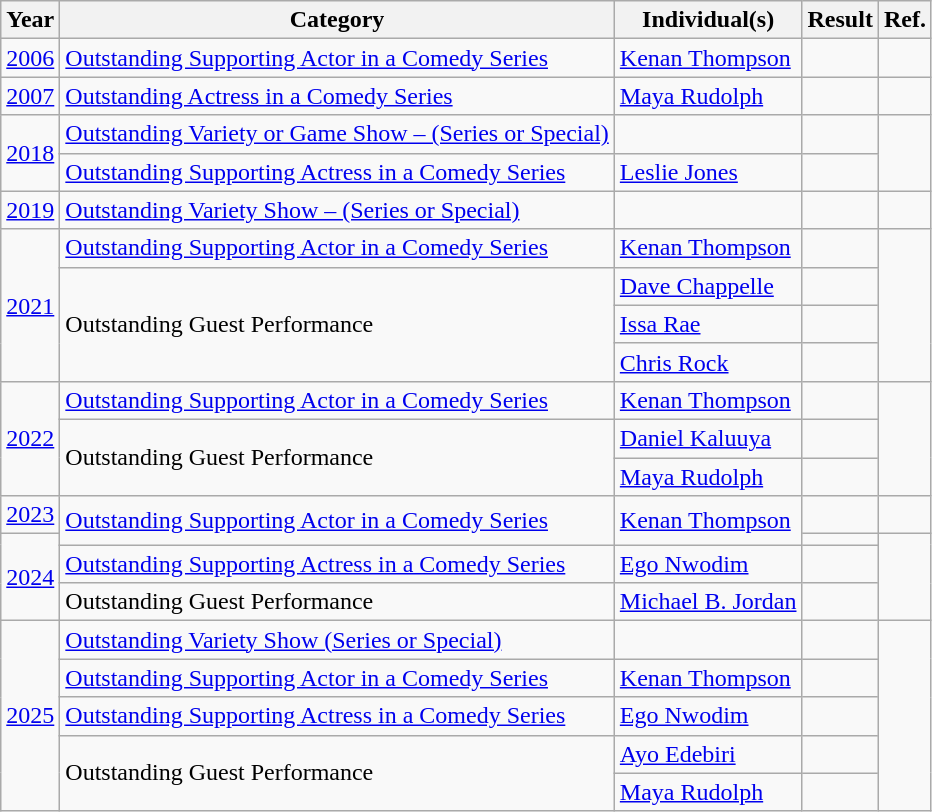<table class="wikitable">
<tr>
<th>Year</th>
<th>Category</th>
<th>Individual(s)</th>
<th>Result</th>
<th>Ref.</th>
</tr>
<tr>
<td><a href='#'>2006</a></td>
<td><a href='#'>Outstanding Supporting Actor in a Comedy Series</a></td>
<td><a href='#'>Kenan Thompson</a></td>
<td></td>
<td align="center"></td>
</tr>
<tr>
<td><a href='#'>2007</a></td>
<td><a href='#'>Outstanding Actress in a Comedy Series</a></td>
<td><a href='#'>Maya Rudolph</a></td>
<td></td>
<td align="center"></td>
</tr>
<tr>
<td rowspan="2"><a href='#'>2018</a></td>
<td><a href='#'>Outstanding Variety or Game Show – (Series or Special)</a></td>
<td></td>
<td></td>
<td rowspan="2" align="center"></td>
</tr>
<tr>
<td><a href='#'>Outstanding Supporting Actress in a Comedy Series</a></td>
<td><a href='#'>Leslie Jones</a></td>
<td></td>
</tr>
<tr>
<td><a href='#'>2019</a></td>
<td><a href='#'>Outstanding Variety Show – (Series or Special)</a></td>
<td></td>
<td></td>
<td align="center"></td>
</tr>
<tr>
<td rowspan="4"><a href='#'>2021</a></td>
<td><a href='#'>Outstanding Supporting Actor in a Comedy Series</a></td>
<td><a href='#'>Kenan Thompson</a></td>
<td></td>
<td rowspan="4" align="center"></td>
</tr>
<tr>
<td rowspan="3">Outstanding Guest Performance</td>
<td><a href='#'>Dave Chappelle</a></td>
<td></td>
</tr>
<tr>
<td><a href='#'>Issa Rae</a></td>
<td></td>
</tr>
<tr>
<td><a href='#'>Chris Rock</a></td>
<td></td>
</tr>
<tr>
<td rowspan="3"><a href='#'>2022</a></td>
<td><a href='#'>Outstanding Supporting Actor in a Comedy Series</a></td>
<td><a href='#'>Kenan Thompson</a></td>
<td></td>
<td rowspan="3" align="center"></td>
</tr>
<tr>
<td rowspan="2">Outstanding Guest Performance</td>
<td><a href='#'>Daniel Kaluuya</a></td>
<td></td>
</tr>
<tr>
<td><a href='#'>Maya Rudolph</a></td>
<td></td>
</tr>
<tr>
<td><a href='#'>2023</a></td>
<td rowspan="2"><a href='#'>Outstanding Supporting Actor in a Comedy Series</a></td>
<td rowspan="2"><a href='#'>Kenan Thompson</a></td>
<td></td>
<td align="center"></td>
</tr>
<tr>
<td rowspan="3"><a href='#'>2024</a></td>
<td></td>
<td rowspan="3" align="center"></td>
</tr>
<tr>
<td><a href='#'>Outstanding Supporting Actress in a Comedy Series</a></td>
<td><a href='#'>Ego Nwodim</a></td>
<td></td>
</tr>
<tr>
<td>Outstanding Guest Performance</td>
<td><a href='#'>Michael B. Jordan</a></td>
<td></td>
</tr>
<tr>
<td rowspan="5"><a href='#'>2025</a></td>
<td><a href='#'>Outstanding Variety Show (Series or Special)</a></td>
<td></td>
<td></td>
<td rowspan="5" align="center"></td>
</tr>
<tr>
<td><a href='#'>Outstanding Supporting Actor in a Comedy Series</a></td>
<td><a href='#'>Kenan Thompson</a></td>
<td></td>
</tr>
<tr>
<td><a href='#'>Outstanding Supporting Actress in a Comedy Series</a></td>
<td><a href='#'>Ego Nwodim</a></td>
<td></td>
</tr>
<tr>
<td rowspan="2">Outstanding Guest Performance</td>
<td><a href='#'>Ayo Edebiri</a></td>
<td></td>
</tr>
<tr>
<td><a href='#'>Maya Rudolph</a></td>
<td></td>
</tr>
</table>
